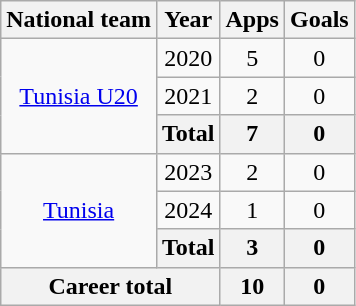<table class="wikitable" style="text-align:center">
<tr>
<th>National team</th>
<th>Year</th>
<th>Apps</th>
<th>Goals</th>
</tr>
<tr>
<td rowspan="3"><a href='#'>Tunisia U20</a></td>
<td>2020</td>
<td>5</td>
<td>0</td>
</tr>
<tr>
<td>2021</td>
<td>2</td>
<td>0</td>
</tr>
<tr>
<th>Total</th>
<th>7</th>
<th>0</th>
</tr>
<tr>
<td rowspan="3"><a href='#'>Tunisia</a></td>
<td>2023</td>
<td>2</td>
<td>0</td>
</tr>
<tr>
<td>2024</td>
<td>1</td>
<td>0</td>
</tr>
<tr>
<th>Total</th>
<th>3</th>
<th>0</th>
</tr>
<tr>
<th colspan="2">Career total</th>
<th>10</th>
<th>0</th>
</tr>
</table>
